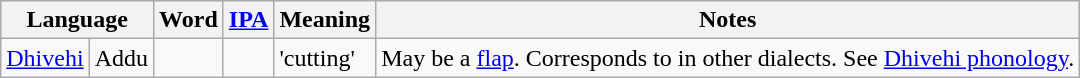<table class="wikitable">
<tr>
<th colspan=2>Language</th>
<th>Word</th>
<th><a href='#'>IPA</a></th>
<th>Meaning</th>
<th>Notes</th>
</tr>
<tr>
<td><a href='#'>Dhivehi</a></td>
<td>Addu</td>
<td></td>
<td></td>
<td>'cutting'</td>
<td>May be a <a href='#'>flap</a>. Corresponds to  in other dialects. See <a href='#'>Dhivehi phonology</a>.</td>
</tr>
</table>
